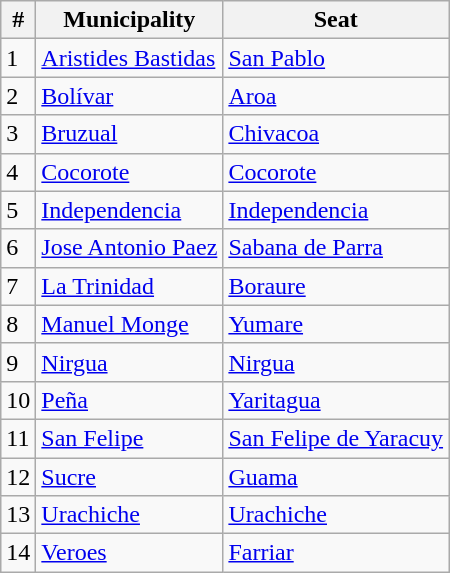<table class="sortable wikitable">
<tr>
<th>#</th>
<th>Municipality</th>
<th>Seat</th>
</tr>
<tr>
<td>1</td>
<td><a href='#'>Aristides Bastidas</a></td>
<td><a href='#'>San Pablo</a></td>
</tr>
<tr>
<td>2</td>
<td><a href='#'>Bolívar</a></td>
<td><a href='#'>Aroa</a></td>
</tr>
<tr>
<td>3</td>
<td><a href='#'>Bruzual</a></td>
<td><a href='#'>Chivacoa</a></td>
</tr>
<tr>
<td>4</td>
<td><a href='#'>Cocorote</a></td>
<td><a href='#'>Cocorote</a></td>
</tr>
<tr>
<td>5</td>
<td><a href='#'>Independencia</a></td>
<td><a href='#'>Independencia</a></td>
</tr>
<tr>
<td>6</td>
<td><a href='#'>Jose Antonio Paez</a></td>
<td><a href='#'>Sabana de Parra</a></td>
</tr>
<tr>
<td>7</td>
<td><a href='#'>La Trinidad</a></td>
<td><a href='#'>Boraure</a></td>
</tr>
<tr>
<td>8</td>
<td><a href='#'>Manuel Monge</a></td>
<td><a href='#'>Yumare</a></td>
</tr>
<tr>
<td>9</td>
<td><a href='#'>Nirgua</a></td>
<td><a href='#'>Nirgua</a></td>
</tr>
<tr>
<td>10</td>
<td><a href='#'>Peña</a></td>
<td><a href='#'>Yaritagua</a></td>
</tr>
<tr>
<td>11</td>
<td><a href='#'>San Felipe</a></td>
<td><a href='#'>San Felipe de Yaracuy</a></td>
</tr>
<tr>
<td>12</td>
<td><a href='#'>Sucre</a></td>
<td><a href='#'>Guama</a></td>
</tr>
<tr>
<td>13</td>
<td><a href='#'>Urachiche</a></td>
<td><a href='#'>Urachiche</a></td>
</tr>
<tr>
<td>14</td>
<td><a href='#'>Veroes</a></td>
<td><a href='#'>Farriar</a></td>
</tr>
</table>
